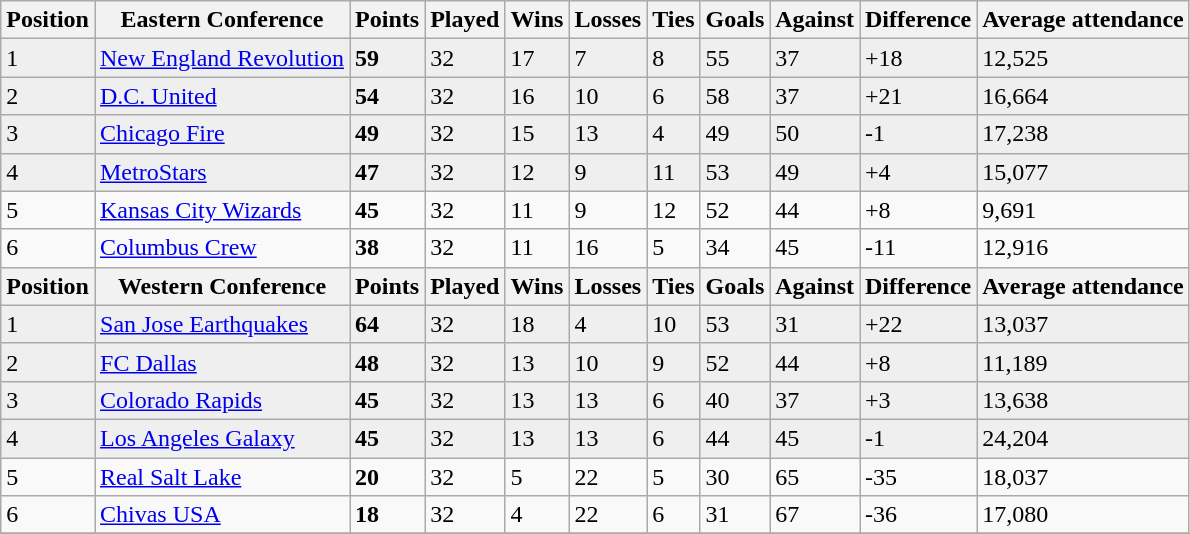<table class="wikitable">
<tr>
<th>Position</th>
<th>Eastern Conference</th>
<th>Points</th>
<th>Played</th>
<th>Wins</th>
<th>Losses</th>
<th>Ties</th>
<th>Goals</th>
<th>Against</th>
<th>Difference</th>
<th>Average attendance</th>
</tr>
<tr bgcolor="#EFEFEF">
<td>1</td>
<td><a href='#'>New England Revolution</a></td>
<td><strong>59</strong></td>
<td>32</td>
<td>17</td>
<td>7</td>
<td>8</td>
<td>55</td>
<td>37</td>
<td>+18</td>
<td>12,525</td>
</tr>
<tr bgcolor="#EFEFEF">
<td>2</td>
<td><a href='#'>D.C. United</a></td>
<td><strong>54</strong></td>
<td>32</td>
<td>16</td>
<td>10</td>
<td>6</td>
<td>58</td>
<td>37</td>
<td>+21</td>
<td>16,664</td>
</tr>
<tr bgcolor="#EFEFEF">
<td>3</td>
<td><a href='#'>Chicago Fire</a></td>
<td><strong>49</strong></td>
<td>32</td>
<td>15</td>
<td>13</td>
<td>4</td>
<td>49</td>
<td>50</td>
<td>-1</td>
<td>17,238</td>
</tr>
<tr bgcolor="#EFEFEF">
<td>4</td>
<td><a href='#'>MetroStars</a></td>
<td><strong>47</strong></td>
<td>32</td>
<td>12</td>
<td>9</td>
<td>11</td>
<td>53</td>
<td>49</td>
<td>+4</td>
<td>15,077</td>
</tr>
<tr>
<td>5</td>
<td><a href='#'>Kansas City Wizards</a></td>
<td><strong>45</strong></td>
<td>32</td>
<td>11</td>
<td>9</td>
<td>12</td>
<td>52</td>
<td>44</td>
<td>+8</td>
<td>9,691</td>
</tr>
<tr>
<td>6</td>
<td><a href='#'>Columbus Crew</a></td>
<td><strong>38</strong></td>
<td>32</td>
<td>11</td>
<td>16</td>
<td>5</td>
<td>34</td>
<td>45</td>
<td>-11</td>
<td>12,916</td>
</tr>
<tr>
<th>Position</th>
<th>Western Conference</th>
<th>Points</th>
<th>Played</th>
<th>Wins</th>
<th>Losses</th>
<th>Ties</th>
<th>Goals</th>
<th>Against</th>
<th>Difference</th>
<th>Average attendance</th>
</tr>
<tr bgcolor="#EFEFEF">
<td>1</td>
<td><a href='#'>San Jose Earthquakes</a></td>
<td><strong>64</strong></td>
<td>32</td>
<td>18</td>
<td>4</td>
<td>10</td>
<td>53</td>
<td>31</td>
<td>+22</td>
<td>13,037</td>
</tr>
<tr bgcolor="#EFEFEF">
<td>2</td>
<td><a href='#'>FC Dallas</a></td>
<td><strong>48</strong></td>
<td>32</td>
<td>13</td>
<td>10</td>
<td>9</td>
<td>52</td>
<td>44</td>
<td>+8</td>
<td>11,189</td>
</tr>
<tr bgcolor="#EFEFEF">
<td>3</td>
<td><a href='#'>Colorado Rapids</a></td>
<td><strong>45</strong></td>
<td>32</td>
<td>13</td>
<td>13</td>
<td>6</td>
<td>40</td>
<td>37</td>
<td>+3</td>
<td>13,638</td>
</tr>
<tr bgcolor="#EFEFEF">
<td>4</td>
<td><a href='#'>Los Angeles Galaxy</a></td>
<td><strong>45</strong></td>
<td>32</td>
<td>13</td>
<td>13</td>
<td>6</td>
<td>44</td>
<td>45</td>
<td>-1</td>
<td>24,204</td>
</tr>
<tr>
<td>5</td>
<td><a href='#'>Real Salt Lake</a></td>
<td><strong>20</strong></td>
<td>32</td>
<td>5</td>
<td>22</td>
<td>5</td>
<td>30</td>
<td>65</td>
<td>-35</td>
<td>18,037</td>
</tr>
<tr>
<td>6</td>
<td><a href='#'>Chivas USA</a></td>
<td><strong>18</strong></td>
<td>32</td>
<td>4</td>
<td>22</td>
<td>6</td>
<td>31</td>
<td>67</td>
<td>-36</td>
<td>17,080</td>
</tr>
<tr>
</tr>
</table>
